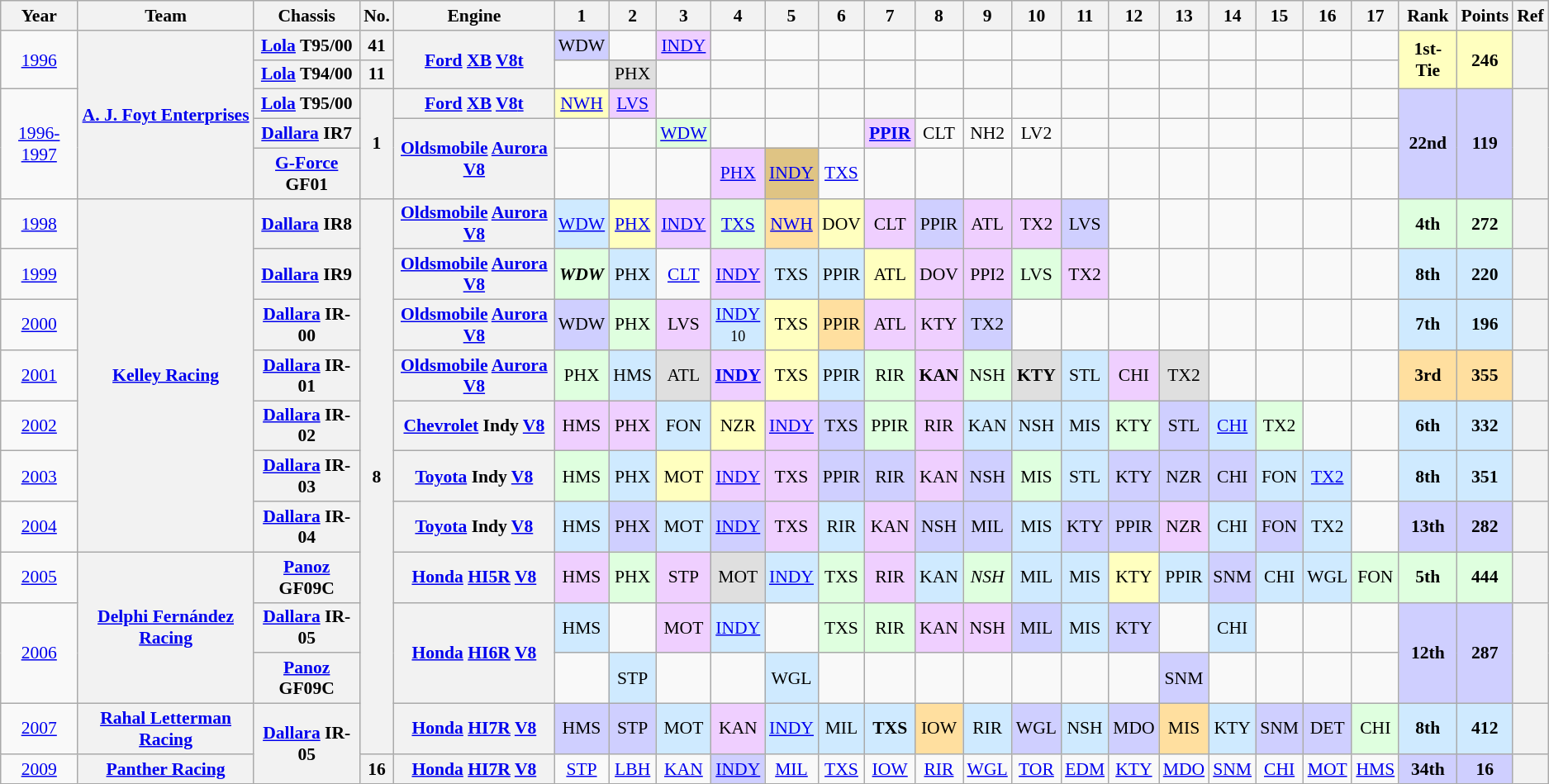<table class="wikitable" style="text-align:center; font-size:90%">
<tr>
<th>Year</th>
<th>Team</th>
<th>Chassis</th>
<th>No.</th>
<th>Engine</th>
<th>1</th>
<th>2</th>
<th>3</th>
<th>4</th>
<th>5</th>
<th>6</th>
<th>7</th>
<th>8</th>
<th>9</th>
<th>10</th>
<th>11</th>
<th>12</th>
<th>13</th>
<th>14</th>
<th>15</th>
<th>16</th>
<th>17</th>
<th>Rank</th>
<th>Points</th>
<th>Ref</th>
</tr>
<tr>
<td rowspan=2><a href='#'>1996</a></td>
<th rowspan=5><a href='#'>A. J. Foyt Enterprises</a></th>
<th><a href='#'>Lola</a> T95/00</th>
<th>41</th>
<th rowspan=2><a href='#'>Ford</a> <a href='#'>XB</a> <a href='#'>V8</a><a href='#'>t</a></th>
<td style="background:#CFCFFF;">WDW<br></td>
<td></td>
<td style="background:#EFCFFF;"><a href='#'>INDY</a><br></td>
<td></td>
<td></td>
<td></td>
<td></td>
<td></td>
<td></td>
<td></td>
<td></td>
<td></td>
<td></td>
<td></td>
<td></td>
<td></td>
<td></td>
<th rowspan=2 style="background:#FFFFBF;">1st-Tie</th>
<th rowspan=2 style="background:#FFFFBF;">246</th>
<th rowspan=2></th>
</tr>
<tr>
<th><a href='#'>Lola</a> T94/00</th>
<th>11</th>
<td></td>
<td style="background:#DFDFDF;">PHX<br></td>
<td></td>
<td></td>
<td></td>
<td></td>
<td></td>
<td></td>
<td></td>
<td></td>
<td></td>
<td></td>
<td></td>
<td></td>
<td></td>
<td></td>
<td></td>
</tr>
<tr>
<td rowspan=3><a href='#'>1996-1997</a></td>
<th><a href='#'>Lola</a> T95/00</th>
<th rowspan=3>1</th>
<th><a href='#'>Ford</a> <a href='#'>XB</a> <a href='#'>V8</a><a href='#'>t</a></th>
<td style="background:#FFFFBF;"><a href='#'>NWH</a><br></td>
<td style="background:#EFCFFF;"><a href='#'>LVS</a><br></td>
<td></td>
<td></td>
<td></td>
<td></td>
<td></td>
<td></td>
<td></td>
<td></td>
<td></td>
<td></td>
<td></td>
<td></td>
<td></td>
<td></td>
<td></td>
<th rowspan=3 style="background:#CFCFFF;">22nd</th>
<th rowspan=3 style="background:#CFCFFF;">119</th>
<th rowspan=3></th>
</tr>
<tr>
<th><a href='#'>Dallara</a> IR7</th>
<th rowspan=2><a href='#'>Oldsmobile</a> <a href='#'>Aurora</a> <a href='#'>V8</a></th>
<td></td>
<td></td>
<td style="background:#DFFFDF;"><a href='#'>WDW</a><br></td>
<td></td>
<td></td>
<td></td>
<td style="background:#EFCFFF;"><strong><a href='#'>PPIR</a></strong><br></td>
<td>CLT</td>
<td>NH2</td>
<td>LV2</td>
<td></td>
<td></td>
<td></td>
<td></td>
<td></td>
<td></td>
<td></td>
</tr>
<tr>
<th><a href='#'>G-Force</a> GF01</th>
<td></td>
<td></td>
<td></td>
<td style="background:#EFCFFF;"><a href='#'>PHX</a><br></td>
<td style="background:#DFC484;"><a href='#'>INDY</a><br></td>
<td><a href='#'>TXS</a></td>
<td></td>
<td></td>
<td></td>
<td></td>
<td></td>
<td></td>
<td></td>
<td></td>
<td></td>
<td></td>
<td></td>
</tr>
<tr>
<td><a href='#'>1998</a></td>
<th rowspan=7><a href='#'>Kelley Racing</a></th>
<th><a href='#'>Dallara</a> IR8</th>
<th rowspan=11>8</th>
<th><a href='#'>Oldsmobile</a> <a href='#'>Aurora</a> <a href='#'>V8</a></th>
<td style="background:#CFEAFF;"><a href='#'>WDW</a><br></td>
<td style="background:#FFFFBF;"><a href='#'>PHX</a><br></td>
<td style="background:#EFCFFF;"><a href='#'>INDY</a><br></td>
<td style="background:#DFFFDF;"><a href='#'>TXS</a><br></td>
<td style="background:#FFDF9F;"><a href='#'>NWH</a><br></td>
<td style="background:#FFFFBF;">DOV<br></td>
<td style="background:#EFCFFF;">CLT<br></td>
<td style="background:#CFCFFF;">PPIR<br></td>
<td style="background:#EFCFFF;">ATL<br></td>
<td style="background:#EFCFFF;">TX2<br></td>
<td style="background:#CFCFFF;">LVS<br></td>
<td></td>
<td></td>
<td></td>
<td></td>
<td></td>
<td></td>
<th style="background:#DFFFDF;">4th</th>
<th style="background:#DFFFDF;">272</th>
<th></th>
</tr>
<tr>
<td><a href='#'>1999</a></td>
<th><a href='#'>Dallara</a> IR9</th>
<th><a href='#'>Oldsmobile</a> <a href='#'>Aurora</a> <a href='#'>V8</a></th>
<td style="background:#DFFFDF;"><strong><em>WDW</em></strong><br></td>
<td style="background:#CFEAFF;">PHX<br></td>
<td><a href='#'>CLT</a><br></td>
<td style="background:#EFCFFF;"><a href='#'>INDY</a><br></td>
<td style="background:#CFEAFF;">TXS<br></td>
<td style="background:#CFEAFF;">PPIR<br></td>
<td style="background:#FFFFBF;">ATL<br></td>
<td style="background:#EFCFFF;">DOV<br></td>
<td style="background:#EFCFFF;">PPI2<br></td>
<td style="background:#DFFFDF;">LVS<br></td>
<td style="background:#EFCFFF;">TX2<br></td>
<td></td>
<td></td>
<td></td>
<td></td>
<td></td>
<td></td>
<th style="background:#CFEAFF;">8th</th>
<th style="background:#CFEAFF;">220</th>
<th></th>
</tr>
<tr>
<td><a href='#'>2000</a></td>
<th><a href='#'>Dallara</a> IR-00</th>
<th><a href='#'>Oldsmobile</a> <a href='#'>Aurora</a> <a href='#'>V8</a></th>
<td style="background:#CFCFFF;">WDW<br></td>
<td style="background:#DFFFDF;">PHX<br></td>
<td style="background:#EFCFFF;">LVS<br></td>
<td style="background:#CFEAFF;"><a href='#'>INDY</a><br><small>10<br></small></td>
<td style="background:#FFFFBF;">TXS<br></td>
<td style="background:#FFDF9F;">PPIR<br></td>
<td style="background:#EFCFFF;">ATL<br></td>
<td style="background:#EFCFFF;">KTY<br></td>
<td style="background:#CFCFFF;">TX2<br></td>
<td></td>
<td></td>
<td></td>
<td></td>
<td></td>
<td></td>
<td></td>
<td></td>
<th style="background:#CFEAFF;">7th</th>
<th style="background:#CFEAFF;">196</th>
<th></th>
</tr>
<tr>
<td><a href='#'>2001</a></td>
<th><a href='#'>Dallara</a> IR-01</th>
<th><a href='#'>Oldsmobile</a> <a href='#'>Aurora</a> <a href='#'>V8</a></th>
<td style="background:#DFFFDF;">PHX<br></td>
<td style="background:#CFEAFF;">HMS<br></td>
<td style="background:#DFDFDF;">ATL<br></td>
<td style="background:#EFCFFF;"><strong><a href='#'>INDY</a></strong><br></td>
<td style="background:#FFFFBF;">TXS<br></td>
<td style="background:#CFEAFF;">PPIR<br></td>
<td style="background:#DFFFDF;">RIR<br></td>
<td style="background:#EFCFFF;"><strong>KAN</strong><br></td>
<td style="background:#DFFFDF;">NSH<br></td>
<td style="background:#DFDFDF;"><strong>KTY</strong><br></td>
<td style="background:#CFEAFF;">STL<br></td>
<td style="background:#EFCFFF;">CHI<br></td>
<td style="background:#DFDFDF;">TX2<br></td>
<td></td>
<td></td>
<td></td>
<td></td>
<th style="background:#FFDF9F;">3rd</th>
<th style="background:#FFDF9F;">355</th>
<th></th>
</tr>
<tr>
<td><a href='#'>2002</a></td>
<th><a href='#'>Dallara</a> IR-02</th>
<th><a href='#'>Chevrolet</a> Indy <a href='#'>V8</a></th>
<td style="background:#EFCFFF;">HMS<br></td>
<td style="background:#EFCFFF;">PHX<br></td>
<td style="background:#CFEAFF;">FON<br></td>
<td style="background:#FFFFBF;">NZR<br></td>
<td style="background:#EFCFFF;"><a href='#'>INDY</a><br></td>
<td style="background:#CFCFFF;">TXS<br></td>
<td style="background:#DFFFDF;">PPIR<br></td>
<td style="background:#EFCFFF;">RIR<br></td>
<td style="background:#CFEAFF;">KAN<br></td>
<td style="background:#CFEAFF;">NSH<br></td>
<td style="background:#CFEAFF;">MIS<br></td>
<td style="background:#DFFFDF;">KTY<br></td>
<td style="background:#CFCFFF;">STL<br></td>
<td style="background:#CFEAFF;"><a href='#'>CHI</a><br></td>
<td style="background:#DFFFDF;">TX2<br></td>
<td></td>
<td></td>
<th style="background:#CFEAFF;">6th</th>
<th style="background:#CFEAFF;">332</th>
<th></th>
</tr>
<tr>
<td><a href='#'>2003</a></td>
<th><a href='#'>Dallara</a> IR-03</th>
<th><a href='#'>Toyota</a> Indy <a href='#'>V8</a></th>
<td style="background:#DFFFDF;">HMS<br></td>
<td style="background:#CFEAFF;">PHX<br></td>
<td style="background:#FFFFBF;">MOT<br></td>
<td style="background:#EFCFFF;"><a href='#'>INDY</a><br></td>
<td style="background:#EFCFFF;">TXS<br></td>
<td style="background:#CFCFFF;">PPIR<br></td>
<td style="background:#CFCFFF;">RIR<br></td>
<td style="background:#EFCFFF;">KAN<br></td>
<td style="background:#CFCFFF;">NSH<br></td>
<td style="background:#DFFFDF;">MIS<br></td>
<td style="background:#CFEAFF;">STL<br></td>
<td style="background:#CFCFFF;">KTY<br></td>
<td style="background:#CFCFFF;">NZR<br></td>
<td style="background:#CFCFFF;">CHI<br></td>
<td style="background:#CFEAFF;">FON<br></td>
<td style="background:#CFEAFF;"><a href='#'>TX2</a><br></td>
<td></td>
<th style="background:#CFEAFF;">8th</th>
<th style="background:#CFEAFF;">351</th>
<th></th>
</tr>
<tr>
<td><a href='#'>2004</a></td>
<th><a href='#'>Dallara</a> IR-04</th>
<th><a href='#'>Toyota</a> Indy <a href='#'>V8</a></th>
<td style="background:#CFEAFF;">HMS<br></td>
<td style="background:#CFCFFF;">PHX<br></td>
<td style="background:#CFEAFF;">MOT<br></td>
<td style="background:#CFCFFF;"><a href='#'>INDY</a><br></td>
<td style="background:#EFCFFF;">TXS<br></td>
<td style="background:#CFEAFF;">RIR<br></td>
<td style="background:#EFCFFF;">KAN<br></td>
<td style="background:#CFCFFF;">NSH<br></td>
<td style="background:#CFCFFF;">MIL<br></td>
<td style="background:#CFEAFF;">MIS<br></td>
<td style="background:#CFCFFF;">KTY<br></td>
<td style="background:#CFCFFF;">PPIR<br></td>
<td style="background:#EFCFFF;">NZR<br></td>
<td style="background:#CFEAFF;">CHI<br></td>
<td style="background:#CFCFFF;">FON<br></td>
<td style="background:#CFEAFF;">TX2<br></td>
<td></td>
<th style="background:#CFCFFF;">13th</th>
<th style="background:#CFCFFF;">282</th>
<th></th>
</tr>
<tr>
<td><a href='#'>2005</a></td>
<th rowspan=3><a href='#'>Delphi Fernández Racing</a></th>
<th><a href='#'>Panoz</a> GF09C</th>
<th><a href='#'>Honda</a> <a href='#'>HI5R</a> <a href='#'>V8</a></th>
<td style="background:#EFCFFF;">HMS<br></td>
<td style="background:#DFFFDF;">PHX<br></td>
<td style="background:#EFCFFF;">STP<br></td>
<td style="background:#DFDFDF;">MOT<br></td>
<td style="background:#CFEAFF;"><a href='#'>INDY</a><br></td>
<td style="background:#DFFFDF;">TXS<br></td>
<td style="background:#EFCFFF;">RIR<br></td>
<td style="background:#CFEAFF;">KAN<br></td>
<td style="background:#DFFFDF;"><em>NSH</em><br></td>
<td style="background:#CFEAFF;">MIL<br></td>
<td style="background:#CFEAFF;">MIS<br></td>
<td style="background:#FFFFBF;">KTY<br></td>
<td style="background:#CFEAFF;">PPIR<br></td>
<td style="background:#CFCFFF;">SNM<br></td>
<td style="background:#CFEAFF;">CHI<br></td>
<td style="background:#CFEAFF;">WGL<br></td>
<td style="background:#DFFFDF;">FON<br></td>
<th style="background:#DFFFDF;">5th</th>
<th style="background:#DFFFDF;">444</th>
<th></th>
</tr>
<tr>
<td rowspan=2><a href='#'>2006</a></td>
<th><a href='#'>Dallara</a> IR-05</th>
<th rowspan=2><a href='#'>Honda</a> <a href='#'>HI6R</a> <a href='#'>V8</a></th>
<td style="background:#CFEAFF;">HMS<br></td>
<td></td>
<td style="background:#EFCFFF;">MOT<br></td>
<td style="background:#CFEAFF;"><a href='#'>INDY</a><br></td>
<td></td>
<td style="background:#DFFFDF;">TXS<br></td>
<td style="background:#DFFFDF;">RIR<br></td>
<td style="background:#EFCFFF;">KAN<br></td>
<td style="background:#EFCFFF;">NSH<br></td>
<td style="background:#CFCFFF;">MIL<br></td>
<td style="background:#CFEAFF;">MIS<br></td>
<td style="background:#CFCFFF;">KTY<br></td>
<td></td>
<td style="background:#CFEAFF;">CHI<br></td>
<td></td>
<td></td>
<td></td>
<th rowspan=2 style="background:#CFCFFF;">12th</th>
<th rowspan=2 style="background:#CFCFFF;">287</th>
<th rowspan=2></th>
</tr>
<tr>
<th><a href='#'>Panoz</a> GF09C</th>
<td></td>
<td style="background:#CFEAFF;">STP<br></td>
<td></td>
<td></td>
<td style="background:#CFEAFF;">WGL<br></td>
<td></td>
<td></td>
<td></td>
<td></td>
<td></td>
<td></td>
<td></td>
<td style="background:#CFCFFF;">SNM<br></td>
<td></td>
<td></td>
<td></td>
<td></td>
</tr>
<tr>
<td><a href='#'>2007</a></td>
<th><a href='#'>Rahal Letterman Racing</a></th>
<th rowspan=2><a href='#'>Dallara</a> IR-05</th>
<th><a href='#'>Honda</a> <a href='#'>HI7R</a> <a href='#'>V8</a></th>
<td style="background:#CFCFFF;">HMS<br></td>
<td style="background:#CFCFFF;">STP<br></td>
<td style="background:#CFEAFF;">MOT<br></td>
<td style="background:#EFCFFF;">KAN<br></td>
<td style="background:#CFEAFF;"><a href='#'>INDY</a><br></td>
<td style="background:#CFEAFF;">MIL<br></td>
<td style="background:#CFEAFF;"><strong>TXS</strong><br></td>
<td style="background:#FFDF9F;">IOW<br></td>
<td style="background:#CFEAFF;">RIR<br></td>
<td style="background:#CFCFFF;">WGL<br></td>
<td style="background:#CFEAFF;">NSH<br></td>
<td style="background:#CFCFFF;">MDO<br></td>
<td style="background:#FFDF9F;">MIS<br></td>
<td style="background:#CFEAFF;">KTY<br></td>
<td style="background:#CFCFFF;">SNM<br></td>
<td style="background:#CFCFFF;">DET<br></td>
<td style="background:#DFFFDF;">CHI<br></td>
<th style="background:#CFEAFF;">8th</th>
<th style="background:#CFEAFF;">412</th>
<th></th>
</tr>
<tr>
<td><a href='#'>2009</a></td>
<th><a href='#'>Panther Racing</a></th>
<th>16</th>
<th><a href='#'>Honda</a> <a href='#'>HI7R</a> <a href='#'>V8</a></th>
<td><a href='#'>STP</a></td>
<td><a href='#'>LBH</a></td>
<td><a href='#'>KAN</a></td>
<td style="background:#CFCFFF;"><a href='#'>INDY</a><br></td>
<td><a href='#'>MIL</a></td>
<td><a href='#'>TXS</a></td>
<td><a href='#'>IOW</a></td>
<td><a href='#'>RIR</a></td>
<td><a href='#'>WGL</a></td>
<td><a href='#'>TOR</a></td>
<td><a href='#'>EDM</a></td>
<td><a href='#'>KTY</a></td>
<td><a href='#'>MDO</a></td>
<td><a href='#'>SNM</a></td>
<td><a href='#'>CHI</a></td>
<td><a href='#'>MOT</a></td>
<td><a href='#'>HMS</a></td>
<th style="background:#CFCFFF;">34th</th>
<th style="background:#CFCFFF;">16</th>
<th></th>
</tr>
</table>
